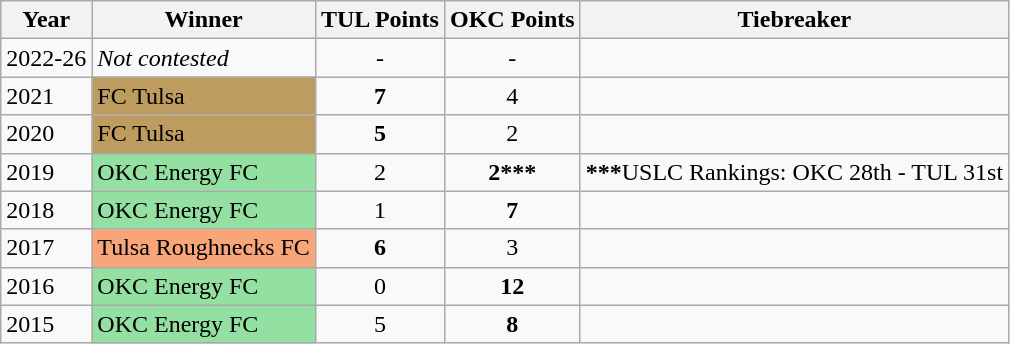<table class="wikitable">
<tr>
<th>Year</th>
<th>Winner</th>
<th>TUL Points</th>
<th>OKC Points</th>
<th>Tiebreaker</th>
</tr>
<tr>
<td>2022-26</td>
<td><em>Not contested</em></td>
<td align=center>-</td>
<td align=center>-</td>
<td></td>
</tr>
<tr>
<td>2021</td>
<td bgcolor=#be9c60><span>FC Tulsa</span></td>
<td align=center><strong>7</strong></td>
<td align=center>4</td>
<td></td>
</tr>
<tr>
<td>2020</td>
<td bgcolor=#be9c60><span>FC Tulsa</span></td>
<td align=center><strong>5</strong></td>
<td align=center>2</td>
<td></td>
</tr>
<tr>
<td>2019</td>
<td bgcolor=#94e0a2><span>OKC Energy FC</span></td>
<td align=center>2</td>
<td align=center><strong>2***</strong></td>
<td><strong>***</strong>USLC Rankings: OKC 28th - TUL 31st</td>
</tr>
<tr>
<td>2018</td>
<td bgcolor=#94e0a2><span>OKC Energy FC</span></td>
<td align=center>1</td>
<td align=center><strong>7</strong></td>
<td></td>
</tr>
<tr>
<td>2017</td>
<td bgcolor=#f7a579><span>Tulsa Roughnecks FC</span></td>
<td align=center><strong>6</strong></td>
<td align=center>3</td>
<td></td>
</tr>
<tr>
<td>2016</td>
<td bgcolor=#94e0a2><span>OKC Energy FC</span></td>
<td align=center>0</td>
<td align=center><strong>12</strong></td>
<td></td>
</tr>
<tr>
<td>2015</td>
<td bgcolor=#94e0a2><span>OKC Energy FC</span></td>
<td align=center>5</td>
<td align=center><strong>8</strong></td>
<td></td>
</tr>
</table>
